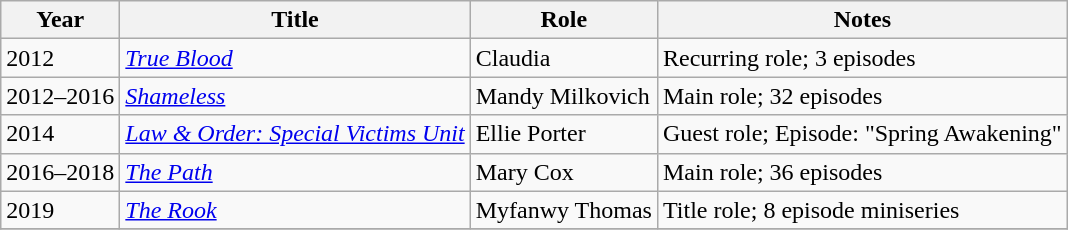<table class="wikitable sortable">
<tr>
<th>Year</th>
<th>Title</th>
<th>Role</th>
<th class="unsortable">Notes</th>
</tr>
<tr>
<td>2012</td>
<td><em><a href='#'>True Blood</a></em></td>
<td>Claudia</td>
<td>Recurring role; 3 episodes</td>
</tr>
<tr>
<td>2012–2016</td>
<td><em><a href='#'>Shameless</a></em></td>
<td>Mandy Milkovich</td>
<td>Main role; 32 episodes</td>
</tr>
<tr>
<td>2014</td>
<td><em><a href='#'>Law & Order: Special Victims Unit</a></em></td>
<td>Ellie Porter</td>
<td>Guest role; Episode: "Spring Awakening"</td>
</tr>
<tr>
<td>2016–2018</td>
<td><em><a href='#'>The Path</a></em></td>
<td>Mary Cox</td>
<td>Main role; 36 episodes</td>
</tr>
<tr>
<td>2019</td>
<td><em><a href='#'>The Rook</a></em></td>
<td>Myfanwy Thomas</td>
<td>Title role; 8 episode miniseries</td>
</tr>
<tr>
</tr>
</table>
